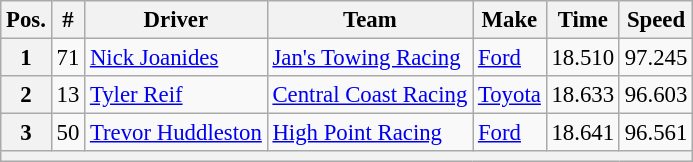<table class="wikitable" style="font-size:95%">
<tr>
<th>Pos.</th>
<th>#</th>
<th>Driver</th>
<th>Team</th>
<th>Make</th>
<th>Time</th>
<th>Speed</th>
</tr>
<tr>
<th>1</th>
<td>71</td>
<td><a href='#'>Nick Joanides</a></td>
<td><a href='#'>Jan's Towing Racing</a></td>
<td><a href='#'>Ford</a></td>
<td>18.510</td>
<td>97.245</td>
</tr>
<tr>
<th>2</th>
<td>13</td>
<td><a href='#'>Tyler Reif</a></td>
<td><a href='#'>Central Coast Racing</a></td>
<td><a href='#'>Toyota</a></td>
<td>18.633</td>
<td>96.603</td>
</tr>
<tr>
<th>3</th>
<td>50</td>
<td><a href='#'>Trevor Huddleston</a></td>
<td><a href='#'>High Point Racing</a></td>
<td><a href='#'>Ford</a></td>
<td>18.641</td>
<td>96.561</td>
</tr>
<tr>
<th colspan="7"></th>
</tr>
</table>
